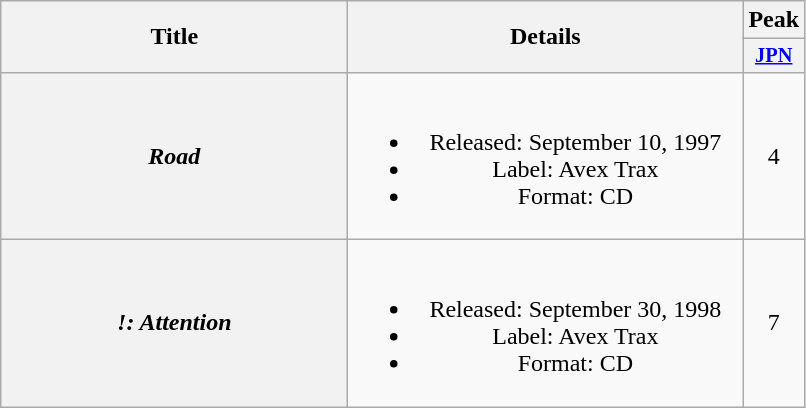<table class="wikitable plainrowheaders" style="text-align:center;">
<tr>
<th scope="col" rowspan="2" style="width:14em;">Title</th>
<th scope="col" rowspan="2" style="width:16em;">Details</th>
<th scope="col" colspan="1">Peak</th>
</tr>
<tr>
<th scope="col" style="width:2.5em;font-size:85%;"><a href='#'>JPN</a><br></th>
</tr>
<tr>
<th scope="row"><em>Road</em></th>
<td><br><ul><li>Released: September 10, 1997</li><li>Label: Avex Trax</li><li>Format: CD</li></ul></td>
<td>4</td>
</tr>
<tr>
<th scope="row"><em>!: Attention</em></th>
<td><br><ul><li>Released: September 30, 1998</li><li>Label: Avex Trax</li><li>Format: CD</li></ul></td>
<td>7</td>
</tr>
</table>
